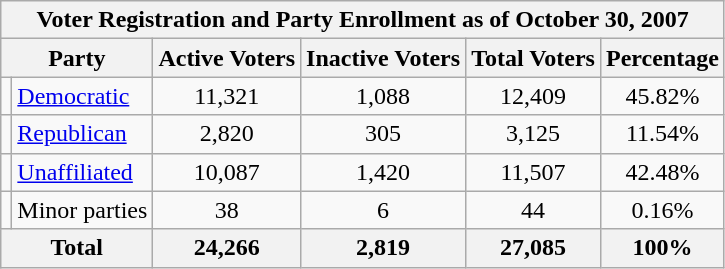<table class=wikitable>
<tr>
<th colspan = 6>Voter Registration and Party Enrollment as of October 30, 2007</th>
</tr>
<tr>
<th colspan = 2>Party</th>
<th>Active Voters</th>
<th>Inactive Voters</th>
<th>Total Voters</th>
<th>Percentage</th>
</tr>
<tr>
<td></td>
<td><a href='#'>Democratic</a></td>
<td align = center>11,321</td>
<td align = center>1,088</td>
<td align = center>12,409</td>
<td align = center>45.82%</td>
</tr>
<tr>
<td></td>
<td><a href='#'>Republican</a></td>
<td align = center>2,820</td>
<td align = center>305</td>
<td align = center>3,125</td>
<td align = center>11.54%</td>
</tr>
<tr>
<td></td>
<td><a href='#'>Unaffiliated</a></td>
<td align = center>10,087</td>
<td align = center>1,420</td>
<td align = center>11,507</td>
<td align = center>42.48%</td>
</tr>
<tr>
<td></td>
<td>Minor parties</td>
<td align = center>38</td>
<td align = center>6</td>
<td align = center>44</td>
<td align = center>0.16%</td>
</tr>
<tr>
<th colspan = 2>Total</th>
<th align = center>24,266</th>
<th align = center>2,819</th>
<th align = center>27,085</th>
<th align = center>100%</th>
</tr>
</table>
